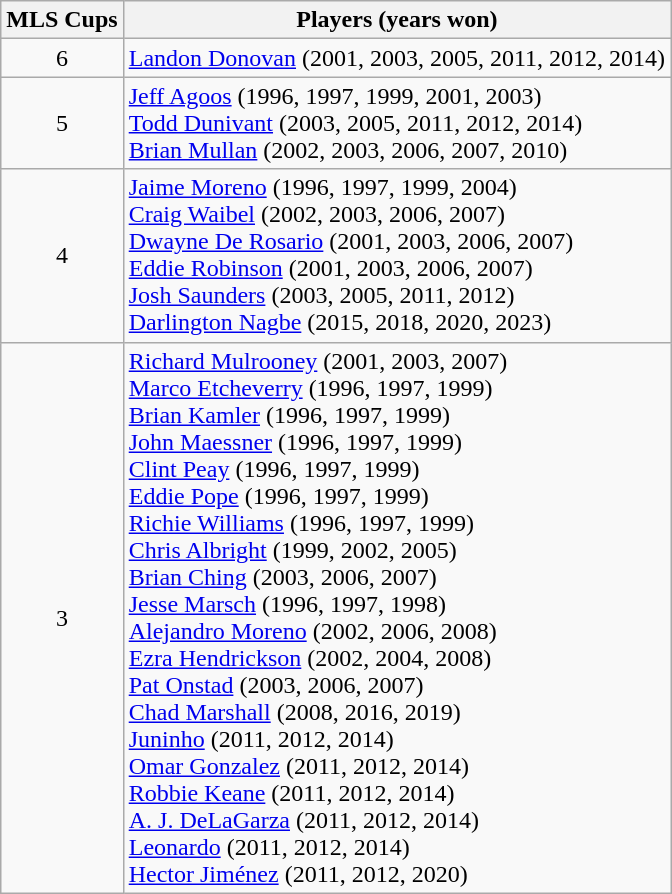<table class="wikitable sortable">
<tr>
<th>MLS Cups</th>
<th>Players (years won)</th>
</tr>
<tr>
<td style="text-align:center">6</td>
<td><a href='#'>Landon Donovan</a> (2001, 2003, 2005, 2011, 2012, 2014)</td>
</tr>
<tr>
<td style="text-align:center">5</td>
<td><a href='#'>Jeff Agoos</a> (1996, 1997, 1999, 2001, 2003)<br><a href='#'>Todd Dunivant</a> (2003, 2005, 2011, 2012, 2014)<br><a href='#'>Brian Mullan</a> (2002, 2003, 2006, 2007, 2010)</td>
</tr>
<tr>
<td style="text-align:center">4</td>
<td><a href='#'>Jaime Moreno</a> (1996, 1997, 1999, 2004)<br><a href='#'>Craig Waibel</a> (2002, 2003, 2006, 2007)<br><a href='#'>Dwayne De Rosario</a> (2001, 2003, 2006, 2007)<br><a href='#'>Eddie Robinson</a> (2001, 2003, 2006, 2007)<br><a href='#'>Josh Saunders</a> (2003, 2005, 2011, 2012)<br><a href='#'>Darlington Nagbe</a> (2015, 2018, 2020, 2023)</td>
</tr>
<tr>
<td style="text-align:center">3</td>
<td><a href='#'>Richard Mulrooney</a> (2001, 2003, 2007)<br><a href='#'>Marco Etcheverry</a> (1996, 1997, 1999)<br><a href='#'>Brian Kamler</a> (1996, 1997, 1999)<br><a href='#'>John Maessner</a> (1996, 1997, 1999)<br><a href='#'>Clint Peay</a> (1996, 1997, 1999)<br><a href='#'>Eddie Pope</a> (1996, 1997, 1999)<br><a href='#'>Richie Williams</a> (1996, 1997, 1999)<br><a href='#'>Chris Albright</a> (1999, 2002, 2005)<br><a href='#'>Brian Ching</a> (2003, 2006, 2007)<br><a href='#'>Jesse Marsch</a> (1996, 1997, 1998)<br><a href='#'>Alejandro Moreno</a> (2002, 2006, 2008)<br><a href='#'>Ezra Hendrickson</a> (2002, 2004, 2008)<br><a href='#'>Pat Onstad</a> (2003, 2006, 2007)<br><a href='#'>Chad Marshall</a> (2008, 2016, 2019)<br><a href='#'>Juninho</a> (2011, 2012, 2014)<br><a href='#'>Omar Gonzalez</a> (2011, 2012, 2014)<br><a href='#'>Robbie Keane</a> (2011, 2012, 2014)<br><a href='#'>A. J. DeLaGarza</a> (2011, 2012, 2014)<br><a href='#'>Leonardo</a> (2011, 2012, 2014)<br><a href='#'>Hector Jiménez</a> (2011, 2012, 2020)</td>
</tr>
</table>
